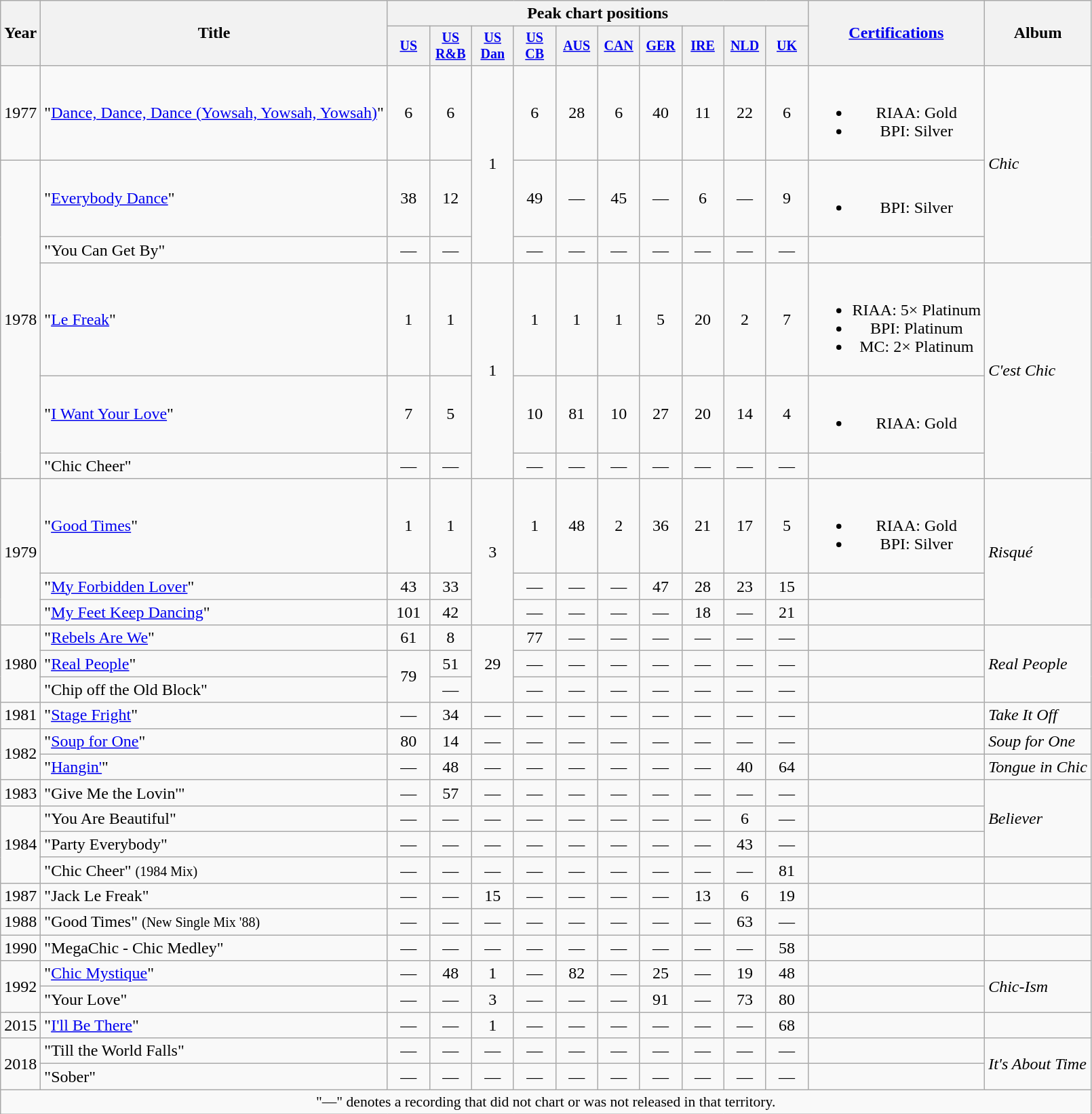<table class="wikitable" style=text-align:center;>
<tr>
<th rowspan="2">Year</th>
<th rowspan="2">Title</th>
<th colspan="10">Peak chart positions</th>
<th rowspan="2"><a href='#'>Certifications</a></th>
<th rowspan="2">Album</th>
</tr>
<tr style="font-size:smaller;">
<th width="35"><a href='#'>US</a><br></th>
<th width="35"><a href='#'>US<br>R&B</a><br></th>
<th width="35"><a href='#'>US<br>Dan</a><br></th>
<th width="35"><a href='#'>US<br>CB</a><br></th>
<th width="35"><a href='#'>AUS</a><br></th>
<th width="35"><a href='#'>CAN</a><br></th>
<th width="35"><a href='#'>GER</a><br></th>
<th width="35"><a href='#'>IRE</a><br></th>
<th width="35"><a href='#'>NLD</a><br></th>
<th width="35"><a href='#'>UK</a><br></th>
</tr>
<tr>
<td>1977</td>
<td align=left>"<a href='#'>Dance, Dance, Dance (Yowsah, Yowsah, Yowsah)</a>"</td>
<td>6</td>
<td>6</td>
<td rowspan="3">1</td>
<td>6</td>
<td>28</td>
<td>6</td>
<td>40</td>
<td>11</td>
<td>22</td>
<td>6</td>
<td><br><ul><li>RIAA: Gold</li><li>BPI: Silver</li></ul></td>
<td align=left rowspan="3"><em>Chic</em></td>
</tr>
<tr>
<td rowspan="5">1978</td>
<td align=left>"<a href='#'>Everybody Dance</a>"</td>
<td>38</td>
<td>12</td>
<td>49</td>
<td>—</td>
<td>45</td>
<td>—</td>
<td>6</td>
<td>—</td>
<td>9</td>
<td><br><ul><li>BPI: Silver</li></ul></td>
</tr>
<tr>
<td align=left>"You Can Get By"</td>
<td>—</td>
<td>—</td>
<td>—</td>
<td>—</td>
<td>—</td>
<td>—</td>
<td>—</td>
<td>—</td>
<td>—</td>
<td></td>
</tr>
<tr>
<td align=left>"<a href='#'>Le Freak</a>"</td>
<td>1</td>
<td>1</td>
<td rowspan="3">1</td>
<td>1</td>
<td>1</td>
<td>1</td>
<td>5</td>
<td>20</td>
<td>2</td>
<td>7</td>
<td><br><ul><li>RIAA: 5× Platinum</li><li>BPI: Platinum</li><li>MC: 2× Platinum</li></ul></td>
<td align=left rowspan="3"><em>C'est Chic</em></td>
</tr>
<tr>
<td align=left>"<a href='#'>I Want Your Love</a>"</td>
<td>7</td>
<td>5</td>
<td>10</td>
<td>81</td>
<td>10</td>
<td>27</td>
<td>20</td>
<td>14</td>
<td>4</td>
<td><br><ul><li>RIAA: Gold</li></ul></td>
</tr>
<tr>
<td align=left>"Chic Cheer"</td>
<td>—</td>
<td>—</td>
<td>—</td>
<td>—</td>
<td>—</td>
<td>—</td>
<td>—</td>
<td>—</td>
<td>—</td>
<td></td>
</tr>
<tr>
<td rowspan="3">1979</td>
<td align=left>"<a href='#'>Good Times</a>"</td>
<td>1</td>
<td>1</td>
<td rowspan="3">3</td>
<td>1</td>
<td>48</td>
<td>2</td>
<td>36</td>
<td>21</td>
<td>17</td>
<td>5</td>
<td><br><ul><li>RIAA: Gold</li><li>BPI: Silver</li></ul></td>
<td align=left rowspan="3"><em>Risqué</em></td>
</tr>
<tr>
<td align=left>"<a href='#'>My Forbidden Lover</a>"</td>
<td>43</td>
<td>33</td>
<td>—</td>
<td>—</td>
<td>—</td>
<td>47</td>
<td>28</td>
<td>23</td>
<td>15</td>
<td></td>
</tr>
<tr>
<td align=left>"<a href='#'>My Feet Keep Dancing</a>"</td>
<td>101</td>
<td>42</td>
<td>—</td>
<td>—</td>
<td>—</td>
<td>—</td>
<td>18</td>
<td>—</td>
<td>21</td>
<td></td>
</tr>
<tr>
<td rowspan="3">1980</td>
<td align=left>"<a href='#'>Rebels Are We</a>"</td>
<td>61</td>
<td>8</td>
<td rowspan="3">29</td>
<td>77</td>
<td>—</td>
<td>—</td>
<td>—</td>
<td>—</td>
<td>—</td>
<td>—</td>
<td></td>
<td align=left rowspan="3"><em>Real People</em></td>
</tr>
<tr>
<td align=left>"<a href='#'>Real People</a>"</td>
<td rowspan="2">79</td>
<td>51</td>
<td>—</td>
<td>—</td>
<td>—</td>
<td>—</td>
<td>—</td>
<td>—</td>
<td>—</td>
<td></td>
</tr>
<tr>
<td align=left>"Chip off the Old Block"</td>
<td>—</td>
<td>—</td>
<td>—</td>
<td>—</td>
<td>—</td>
<td>—</td>
<td>—</td>
<td>—</td>
<td></td>
</tr>
<tr>
<td>1981</td>
<td align=left>"<a href='#'>Stage Fright</a>"</td>
<td>—</td>
<td>34</td>
<td>—</td>
<td>—</td>
<td>—</td>
<td>—</td>
<td>—</td>
<td>—</td>
<td>—</td>
<td>—</td>
<td></td>
<td align=left><em>Take It Off</em></td>
</tr>
<tr>
<td rowspan="2">1982</td>
<td align=left>"<a href='#'>Soup for One</a>"</td>
<td>80</td>
<td>14</td>
<td>—</td>
<td>—</td>
<td>—</td>
<td>—</td>
<td>—</td>
<td>—</td>
<td>—</td>
<td>—</td>
<td></td>
<td align=left><em>Soup for One</em></td>
</tr>
<tr>
<td align=left>"<a href='#'>Hangin'</a>"</td>
<td>—</td>
<td>48</td>
<td>—</td>
<td>—</td>
<td>—</td>
<td>—</td>
<td>—</td>
<td>—</td>
<td>40</td>
<td>64</td>
<td></td>
<td align=left><em>Tongue in Chic</em></td>
</tr>
<tr>
<td>1983</td>
<td align=left>"Give Me the Lovin'"</td>
<td>—</td>
<td>57</td>
<td>—</td>
<td>—</td>
<td>—</td>
<td>—</td>
<td>—</td>
<td>—</td>
<td>—</td>
<td>—</td>
<td></td>
<td align=left rowspan="3"><em>Believer</em></td>
</tr>
<tr>
<td rowspan="3">1984</td>
<td align=left>"You Are Beautiful"</td>
<td>—</td>
<td>—</td>
<td>—</td>
<td>—</td>
<td>—</td>
<td>—</td>
<td>—</td>
<td>—</td>
<td>6</td>
<td>—</td>
<td></td>
</tr>
<tr>
<td align=left>"Party Everybody"</td>
<td>—</td>
<td>—</td>
<td>—</td>
<td>—</td>
<td>—</td>
<td>—</td>
<td>—</td>
<td>—</td>
<td>43</td>
<td>—</td>
<td></td>
</tr>
<tr>
<td align=left>"Chic Cheer" <small>(1984 Mix)</small></td>
<td>—</td>
<td>—</td>
<td>—</td>
<td>—</td>
<td>—</td>
<td>—</td>
<td>—</td>
<td>—</td>
<td>—</td>
<td>81</td>
<td></td>
<td></td>
</tr>
<tr>
<td>1987</td>
<td align=left>"Jack Le Freak"</td>
<td>—</td>
<td>—</td>
<td>15</td>
<td>—</td>
<td>—</td>
<td>—</td>
<td>—</td>
<td>13</td>
<td>6</td>
<td>19</td>
<td></td>
<td></td>
</tr>
<tr>
<td>1988</td>
<td align=left>"Good Times" <small>(New Single Mix '88)</small></td>
<td>—</td>
<td>—</td>
<td>—</td>
<td>—</td>
<td>—</td>
<td>—</td>
<td>—</td>
<td>—</td>
<td>63</td>
<td>—</td>
<td></td>
<td></td>
</tr>
<tr>
<td>1990</td>
<td align=left>"MegaChic - Chic Medley"</td>
<td>—</td>
<td>—</td>
<td>—</td>
<td>—</td>
<td>—</td>
<td>—</td>
<td>—</td>
<td>—</td>
<td>—</td>
<td>58</td>
<td></td>
<td></td>
</tr>
<tr>
<td rowspan="2">1992</td>
<td align=left>"<a href='#'>Chic Mystique</a>"</td>
<td>—</td>
<td>48</td>
<td>1</td>
<td>—</td>
<td>82</td>
<td>—</td>
<td>25</td>
<td>—</td>
<td>19</td>
<td>48</td>
<td></td>
<td align=left rowspan="2"><em>Chic-Ism</em></td>
</tr>
<tr>
<td align=left>"Your Love"</td>
<td>—</td>
<td>—</td>
<td>3</td>
<td>—</td>
<td>—</td>
<td>—</td>
<td>91</td>
<td>—</td>
<td>73</td>
<td>80</td>
<td></td>
</tr>
<tr>
<td>2015</td>
<td align=left>"<a href='#'>I'll Be There</a>"</td>
<td>—</td>
<td>—</td>
<td>1</td>
<td>—</td>
<td>—</td>
<td>—</td>
<td>—</td>
<td>—</td>
<td>—</td>
<td>68</td>
<td></td>
<td></td>
</tr>
<tr>
<td rowspan="2">2018</td>
<td align=left>"Till the World Falls"<br></td>
<td>—</td>
<td>—</td>
<td>—</td>
<td>—</td>
<td>—</td>
<td>—</td>
<td>—</td>
<td>—</td>
<td>—</td>
<td>—</td>
<td></td>
<td rowspan="2" align=left><em>It's About Time</em></td>
</tr>
<tr>
<td align=left>"Sober"<br></td>
<td>—</td>
<td>—</td>
<td>—</td>
<td>—</td>
<td>—</td>
<td>—</td>
<td>—</td>
<td>—</td>
<td>—</td>
<td>—</td>
<td></td>
</tr>
<tr>
<td colspan="16" style="font-size:90%">"—" denotes a recording that did not chart or was not released in that territory.</td>
</tr>
</table>
